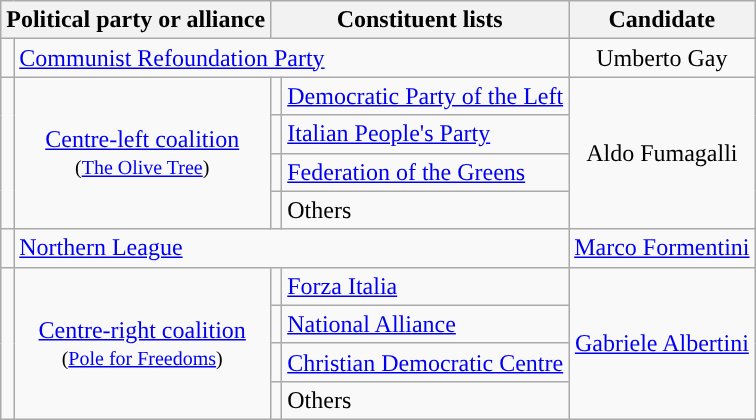<table class=wikitable style="text-align:left">
<tr>
<th colspan=2>Political party or alliance</th>
<th colspan=2>Constituent lists</th>
<th>Candidate</th>
</tr>
<tr>
<td style="background-color:"></td>
<td colspan=3  style="text-align:left;"><a href='#'>Communist Refoundation Party</a></td>
<td style="text-align:center;">Umberto Gay</td>
</tr>
<tr>
<td rowspan=4 style="background-color:"></td>
<td rowspan=4 style="text-align:center;"><a href='#'>Centre-left coalition</a><br><small>(<a href='#'>The Olive Tree</a>)</small></td>
<td></td>
<td style="text-align:left;"><a href='#'>Democratic Party of the Left</a></td>
<td rowspan=4 style="text-align:center;">Aldo Fumagalli</td>
</tr>
<tr>
<td></td>
<td style="text-align:left;"><a href='#'>Italian People's Party</a></td>
</tr>
<tr>
<td></td>
<td style="text-align:left;"><a href='#'>Federation of the Greens</a></td>
</tr>
<tr>
<td></td>
<td style="text-align:left;">Others</td>
</tr>
<tr>
<td style="background-color:"></td>
<td colspan=3  style="text-align:left;"><a href='#'>Northern League</a></td>
<td style="text-align:center;"><a href='#'>Marco Formentini</a></td>
</tr>
<tr>
<td rowspan=4 style="background-color:"></td>
<td rowspan=4 style="text-align:center;"><a href='#'>Centre-right coalition</a><br><small>(<a href='#'>Pole for Freedoms</a>)</small></td>
<td></td>
<td style="text-align:left;"><a href='#'>Forza Italia</a></td>
<td rowspan=4 style="text-align:center;"><a href='#'>Gabriele Albertini</a></td>
</tr>
<tr>
<td></td>
<td style="text-align:left;"><a href='#'>National Alliance</a></td>
</tr>
<tr>
<td></td>
<td style="text-align:left;"><a href='#'>Christian Democratic Centre</a></td>
</tr>
<tr>
<td></td>
<td style="text-align:left;">Others</td>
</tr>
</table>
